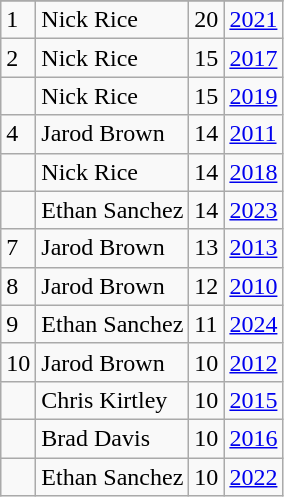<table class="wikitable">
<tr>
</tr>
<tr>
<td>1</td>
<td>Nick Rice</td>
<td>20</td>
<td><a href='#'>2021</a></td>
</tr>
<tr>
<td>2</td>
<td>Nick Rice</td>
<td>15</td>
<td><a href='#'>2017</a></td>
</tr>
<tr>
<td></td>
<td>Nick Rice</td>
<td>15</td>
<td><a href='#'>2019</a></td>
</tr>
<tr>
<td>4</td>
<td>Jarod Brown</td>
<td>14</td>
<td><a href='#'>2011</a></td>
</tr>
<tr>
<td></td>
<td>Nick Rice</td>
<td>14</td>
<td><a href='#'>2018</a></td>
</tr>
<tr>
<td></td>
<td>Ethan Sanchez</td>
<td>14</td>
<td><a href='#'>2023</a></td>
</tr>
<tr>
<td>7</td>
<td>Jarod Brown</td>
<td>13</td>
<td><a href='#'>2013</a></td>
</tr>
<tr>
<td>8</td>
<td>Jarod Brown</td>
<td>12</td>
<td><a href='#'>2010</a></td>
</tr>
<tr>
<td>9</td>
<td>Ethan Sanchez</td>
<td>11</td>
<td><a href='#'>2024</a></td>
</tr>
<tr>
<td>10</td>
<td>Jarod Brown</td>
<td>10</td>
<td><a href='#'>2012</a></td>
</tr>
<tr>
<td></td>
<td>Chris Kirtley</td>
<td>10</td>
<td><a href='#'>2015</a></td>
</tr>
<tr>
<td></td>
<td>Brad Davis</td>
<td>10</td>
<td><a href='#'>2016</a></td>
</tr>
<tr>
<td></td>
<td>Ethan Sanchez</td>
<td>10</td>
<td><a href='#'>2022</a></td>
</tr>
</table>
